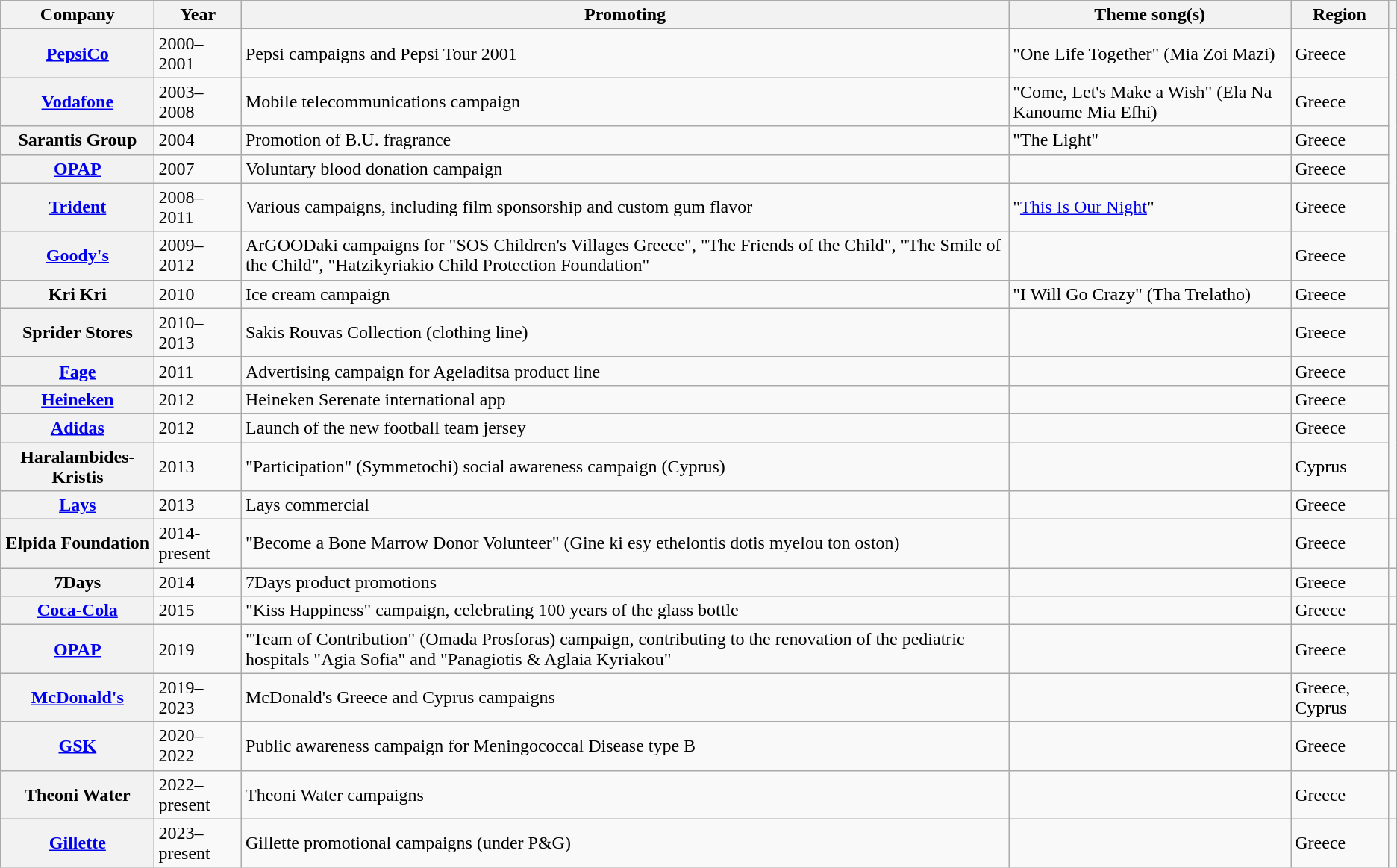<table class="wikitable sortable plainrowheaders">
<tr>
<th scope="col">Company</th>
<th scope="col">Year</th>
<th scope="col">Promoting</th>
<th scope="col">Theme song(s)</th>
<th scope="col">Region</th>
<th scope="col" class="unsortable"></th>
</tr>
<tr>
<th scope="row"><a href='#'>PepsiCo</a></th>
<td>2000–2001</td>
<td>Pepsi campaigns and Pepsi Tour 2001</td>
<td>"One Life Together" (Mia Zoi Mazi)</td>
<td>Greece</td>
<td rowspan="13"></td>
</tr>
<tr>
<th scope="row"><a href='#'>Vodafone</a></th>
<td>2003–2008</td>
<td>Mobile telecommunications campaign</td>
<td>"Come, Let's Make a Wish" (Ela Na Kanoume Mia Efhi)</td>
<td>Greece</td>
</tr>
<tr>
<th scope="row">Sarantis Group</th>
<td>2004</td>
<td>Promotion of B.U. fragrance</td>
<td>"The Light"</td>
<td>Greece</td>
</tr>
<tr>
<th scope="row"><a href='#'>OPAP</a></th>
<td>2007</td>
<td>Voluntary blood donation campaign</td>
<td></td>
<td>Greece</td>
</tr>
<tr>
<th scope="row"><a href='#'>Trident</a></th>
<td>2008–2011</td>
<td>Various campaigns, including film sponsorship and custom gum flavor</td>
<td>"<a href='#'>This Is Our Night</a>"</td>
<td>Greece</td>
</tr>
<tr>
<th scope="row"><a href='#'>Goody's</a></th>
<td>2009–2012</td>
<td>ArGOODaki campaigns for "SOS Children's Villages Greece", "The Friends of the Child", "The Smile of the Child", "Hatzikyriakio Child Protection Foundation"</td>
<td></td>
<td>Greece</td>
</tr>
<tr>
<th scope="row">Kri Kri</th>
<td>2010</td>
<td>Ice cream campaign</td>
<td>"I Will Go Crazy" (Tha Trelatho)</td>
<td>Greece</td>
</tr>
<tr>
<th scope="row">Sprider Stores</th>
<td>2010–2013</td>
<td>Sakis Rouvas Collection (clothing line)</td>
<td></td>
<td>Greece</td>
</tr>
<tr>
<th scope="row"><a href='#'>Fage</a></th>
<td>2011</td>
<td>Advertising campaign for Ageladitsa product line</td>
<td></td>
<td>Greece</td>
</tr>
<tr>
<th scope="row"><a href='#'>Heineken</a></th>
<td>2012</td>
<td>Heineken Serenate international app</td>
<td></td>
<td>Greece</td>
</tr>
<tr>
<th scope="row"><a href='#'>Adidas</a></th>
<td>2012</td>
<td>Launch of the new football team jersey</td>
<td></td>
<td>Greece</td>
</tr>
<tr>
<th scope="row">Haralambides-Kristis</th>
<td>2013</td>
<td>"Participation" (Symmetochi) social awareness campaign (Cyprus)</td>
<td></td>
<td>Cyprus</td>
</tr>
<tr>
<th scope="row"><a href='#'>Lays</a></th>
<td>2013</td>
<td>Lays commercial</td>
<td></td>
<td>Greece</td>
</tr>
<tr>
<th scope="row">Elpida Foundation</th>
<td>2014-present</td>
<td>"Become a Bone Marrow Donor Volunteer" (Gine ki esy ethelontis dotis myelou ton oston)</td>
<td></td>
<td>Greece</td>
<td></td>
</tr>
<tr>
<th scope="row">7Days</th>
<td>2014</td>
<td>7Days product promotions</td>
<td></td>
<td>Greece</td>
<td></td>
</tr>
<tr>
<th scope="row"><a href='#'>Coca-Cola</a></th>
<td>2015</td>
<td>"Kiss Happiness" campaign, celebrating 100 years of the glass bottle</td>
<td></td>
<td>Greece</td>
<td></td>
</tr>
<tr>
<th scope="row"><a href='#'>OPAP</a></th>
<td>2019</td>
<td>"Team of Contribution" (Omada Prosforas) campaign, contributing to the renovation of the pediatric hospitals "Agia Sofia" and "Panagiotis & Aglaia Kyriakou"</td>
<td></td>
<td>Greece</td>
<td></td>
</tr>
<tr>
<th scope="row"><a href='#'>McDonald's</a></th>
<td>2019–2023</td>
<td>McDonald's Greece and Cyprus campaigns</td>
<td></td>
<td>Greece, Cyprus</td>
<td></td>
</tr>
<tr>
<th scope="row"><a href='#'>GSK</a></th>
<td>2020–2022</td>
<td>Public awareness campaign for Meningococcal Disease type B</td>
<td></td>
<td>Greece</td>
<td></td>
</tr>
<tr>
<th scope="row">Theoni Water</th>
<td>2022–present</td>
<td>Theoni Water campaigns</td>
<td></td>
<td>Greece</td>
<td></td>
</tr>
<tr>
<th scope="row"><a href='#'>Gillette</a></th>
<td>2023–present</td>
<td>Gillette promotional campaigns (under P&G)</td>
<td></td>
<td>Greece</td>
<td></td>
</tr>
</table>
